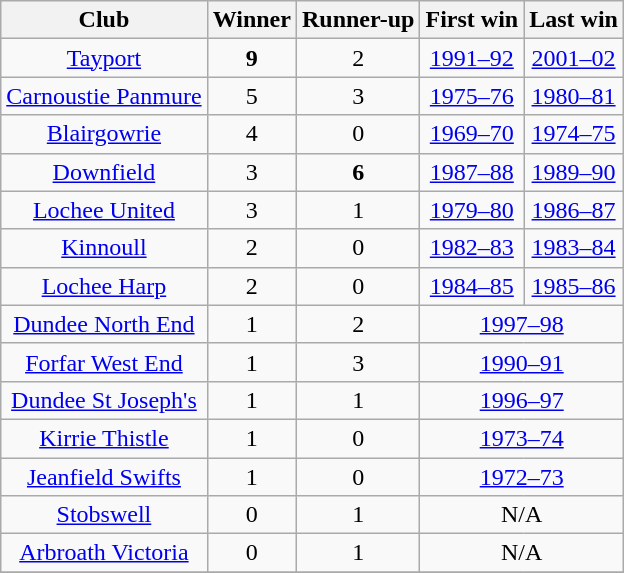<table class="wikitable sortable" style="text-align: center; font-size:100%">
<tr>
<th>Club</th>
<th>Winner</th>
<th>Runner-up</th>
<th>First win</th>
<th>Last win</th>
</tr>
<tr>
<td><a href='#'>Tayport</a></td>
<td><strong>9</strong></td>
<td>2</td>
<td><a href='#'>1991–92</a></td>
<td><a href='#'>2001–02</a></td>
</tr>
<tr>
<td><a href='#'>Carnoustie Panmure</a></td>
<td>5</td>
<td>3</td>
<td><a href='#'>1975–76</a></td>
<td><a href='#'>1980–81</a></td>
</tr>
<tr>
<td><a href='#'>Blairgowrie</a></td>
<td>4</td>
<td>0</td>
<td><a href='#'>1969–70</a></td>
<td><a href='#'>1974–75</a></td>
</tr>
<tr>
<td><a href='#'>Downfield</a></td>
<td>3</td>
<td><strong>6</strong></td>
<td><a href='#'>1987–88</a></td>
<td><a href='#'>1989–90</a></td>
</tr>
<tr>
<td><a href='#'>Lochee United</a></td>
<td>3</td>
<td>1</td>
<td><a href='#'>1979–80</a></td>
<td><a href='#'>1986–87</a></td>
</tr>
<tr>
<td><a href='#'>Kinnoull</a></td>
<td>2</td>
<td>0</td>
<td><a href='#'>1982–83</a></td>
<td><a href='#'>1983–84</a></td>
</tr>
<tr>
<td><a href='#'>Lochee Harp</a></td>
<td>2</td>
<td>0</td>
<td><a href='#'>1984–85</a></td>
<td><a href='#'>1985–86</a></td>
</tr>
<tr>
<td><a href='#'>Dundee North End</a></td>
<td>1</td>
<td>2</td>
<td colspan=2><a href='#'>1997–98</a></td>
</tr>
<tr>
<td><a href='#'>Forfar West End</a></td>
<td>1</td>
<td>3</td>
<td colspan=2><a href='#'>1990–91</a></td>
</tr>
<tr>
<td><a href='#'>Dundee St Joseph's</a></td>
<td>1</td>
<td>1</td>
<td colspan=2><a href='#'>1996–97</a></td>
</tr>
<tr>
<td><a href='#'>Kirrie Thistle</a></td>
<td>1</td>
<td>0</td>
<td colspan=2><a href='#'>1973–74</a></td>
</tr>
<tr>
<td><a href='#'>Jeanfield Swifts</a></td>
<td>1</td>
<td>0</td>
<td colspan=2><a href='#'>1972–73</a></td>
</tr>
<tr>
<td><a href='#'>Stobswell</a></td>
<td>0</td>
<td>1</td>
<td colspan=2>N/A</td>
</tr>
<tr>
<td><a href='#'>Arbroath Victoria</a></td>
<td>0</td>
<td>1</td>
<td colspan=2>N/A</td>
</tr>
<tr>
</tr>
</table>
